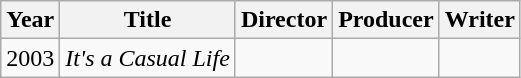<table class="wikitable">
<tr>
<th>Year</th>
<th>Title</th>
<th>Director</th>
<th>Producer</th>
<th>Writer</th>
</tr>
<tr>
<td>2003</td>
<td><em>It's a Casual Life</em></td>
<td></td>
<td></td>
<td></td>
</tr>
</table>
